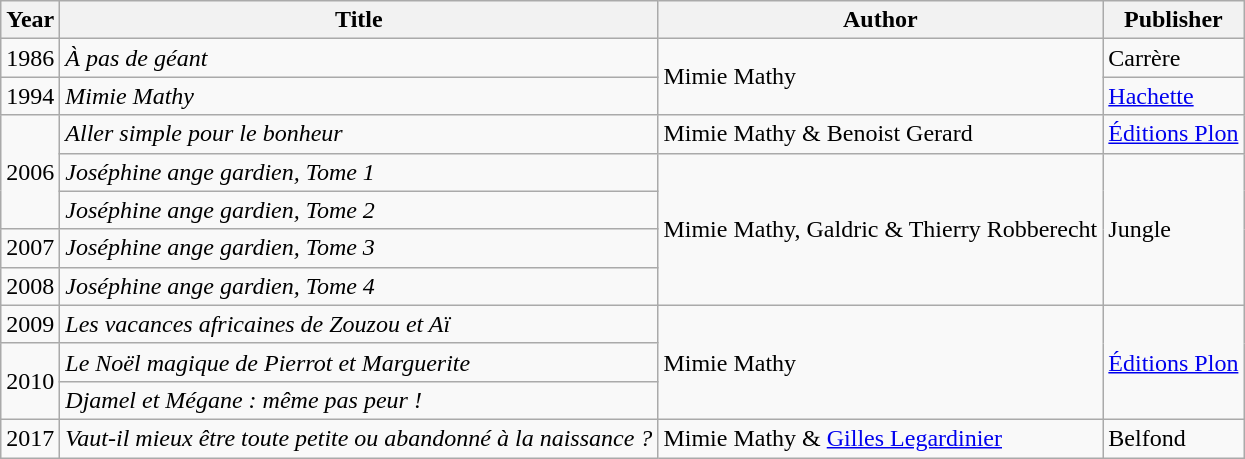<table class="wikitable sortable">
<tr>
<th>Year</th>
<th>Title</th>
<th>Author</th>
<th>Publisher</th>
</tr>
<tr>
<td>1986</td>
<td><em>À pas de géant</em></td>
<td rowspan=2>Mimie Mathy</td>
<td>Carrère</td>
</tr>
<tr>
<td>1994</td>
<td><em>Mimie Mathy</em></td>
<td><a href='#'>Hachette</a></td>
</tr>
<tr>
<td rowspan=3>2006</td>
<td><em>Aller simple pour le bonheur</em></td>
<td>Mimie Mathy & Benoist Gerard</td>
<td><a href='#'>Éditions Plon</a></td>
</tr>
<tr>
<td><em>Joséphine ange gardien, Tome 1</em></td>
<td rowspan=4>Mimie Mathy, Galdric & Thierry Robberecht</td>
<td rowspan=4>Jungle</td>
</tr>
<tr>
<td><em>Joséphine ange gardien, Tome 2</em></td>
</tr>
<tr>
<td>2007</td>
<td><em>Joséphine ange gardien, Tome 3</em></td>
</tr>
<tr>
<td>2008</td>
<td><em>Joséphine ange gardien, Tome 4</em></td>
</tr>
<tr>
<td>2009</td>
<td><em>Les vacances africaines de Zouzou et Aï</em></td>
<td rowspan=3>Mimie Mathy</td>
<td rowspan=3><a href='#'>Éditions Plon</a></td>
</tr>
<tr>
<td rowspan=2>2010</td>
<td><em>Le Noël magique de Pierrot et Marguerite</em></td>
</tr>
<tr>
<td><em>Djamel et Mégane : même pas peur !</em></td>
</tr>
<tr>
<td>2017</td>
<td><em>Vaut-il mieux être toute petite ou abandonné à la naissance ?</em></td>
<td>Mimie Mathy & <a href='#'>Gilles Legardinier</a></td>
<td>Belfond</td>
</tr>
</table>
